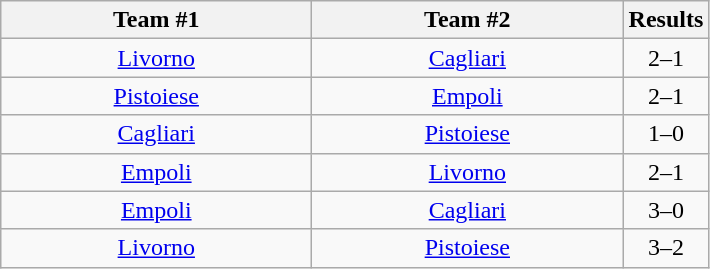<table class="wikitable" style="text-align:center">
<tr>
<th width=200>Team #1</th>
<th width=200>Team #2</th>
<th width=50>Results</th>
</tr>
<tr>
<td><a href='#'>Livorno</a></td>
<td><a href='#'>Cagliari</a></td>
<td>2–1</td>
</tr>
<tr>
<td><a href='#'>Pistoiese</a></td>
<td><a href='#'>Empoli</a></td>
<td>2–1</td>
</tr>
<tr>
<td><a href='#'>Cagliari</a></td>
<td><a href='#'>Pistoiese</a></td>
<td>1–0</td>
</tr>
<tr>
<td><a href='#'>Empoli</a></td>
<td><a href='#'>Livorno</a></td>
<td>2–1</td>
</tr>
<tr>
<td><a href='#'>Empoli</a></td>
<td><a href='#'>Cagliari</a></td>
<td>3–0</td>
</tr>
<tr>
<td><a href='#'>Livorno</a></td>
<td><a href='#'>Pistoiese</a></td>
<td>3–2</td>
</tr>
</table>
